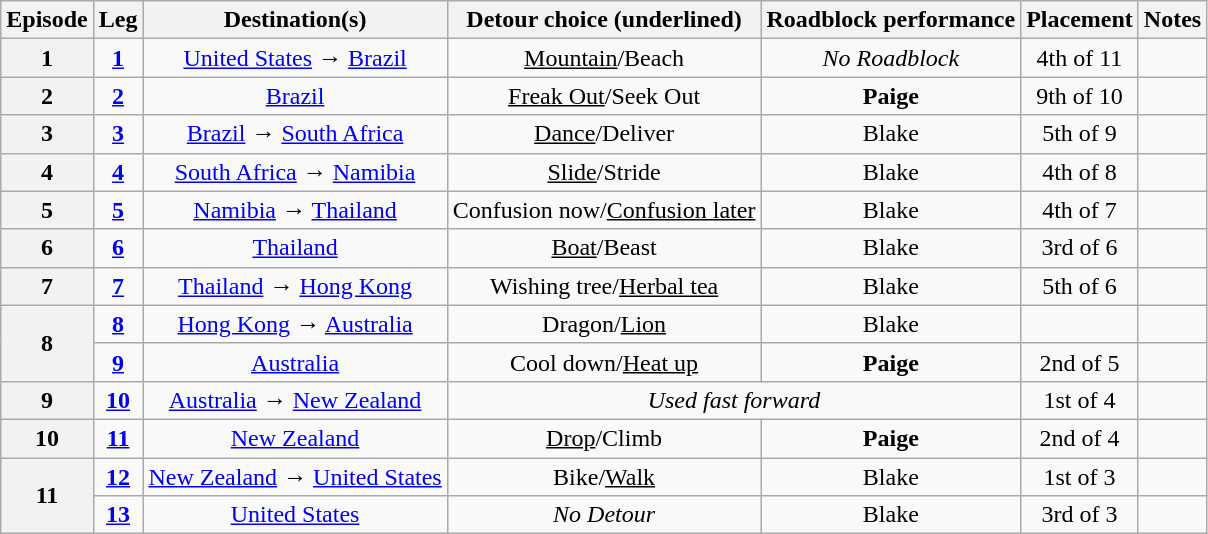<table class="wikitable unsortable" style="text-align:center;">
<tr>
<th scope="col" class="unsortable">Episode</th>
<th scope="col">Leg</th>
<th scope="col">Destination(s)</th>
<th scope="col">Detour choice (underlined)</th>
<th scope="col">Roadblock performance</th>
<th scope="col">Placement</th>
<th scope="col">Notes</th>
</tr>
<tr>
<th scope="row" style="text-align:center">1</th>
<td><strong><a href='#'>1</a></strong></td>
<td><a href='#'>United States</a> → <a href='#'>Brazil</a></td>
<td><u>Mountain</u>/Beach</td>
<td><em>No Roadblock</em></td>
<td>4th of 11</td>
<td></td>
</tr>
<tr>
<th scope="row" style="text-align:center">2</th>
<td><strong><a href='#'>2</a></strong></td>
<td><a href='#'>Brazil</a></td>
<td><u>Freak Out</u>/Seek Out</td>
<td><strong>Paige</strong></td>
<td>9th of 10</td>
<td></td>
</tr>
<tr>
<th scope="row" style="text-align:center">3</th>
<td><strong><a href='#'>3</a></strong></td>
<td><a href='#'>Brazil</a> → <a href='#'>South Africa</a></td>
<td><u>Dance</u>/Deliver</td>
<td>Blake</td>
<td>5th of 9</td>
<td></td>
</tr>
<tr>
<th scope="row" style="text-align:center">4</th>
<td><strong><a href='#'>4</a></strong></td>
<td><a href='#'>South Africa</a> → <a href='#'>Namibia</a></td>
<td><u>Slide</u>/Stride</td>
<td>Blake</td>
<td>4th of 8</td>
<td></td>
</tr>
<tr>
<th scope="row" style="text-align:center">5</th>
<td><strong><a href='#'>5</a></strong></td>
<td><a href='#'>Namibia</a> → <a href='#'>Thailand</a></td>
<td>Confusion now/<u>Confusion later</u></td>
<td>Blake</td>
<td>4th of 7</td>
<td></td>
</tr>
<tr>
<th scope="row" style="text-align:center">6</th>
<td><strong><a href='#'>6</a></strong></td>
<td><a href='#'>Thailand</a></td>
<td><u>Boat</u>/Beast</td>
<td>Blake</td>
<td>3rd of 6</td>
<td></td>
</tr>
<tr>
<th scope="row" style="text-align:center">7</th>
<td><strong><a href='#'>7</a></strong></td>
<td><a href='#'>Thailand</a> → <a href='#'>Hong Kong</a></td>
<td>Wishing tree/<u>Herbal tea</u></td>
<td>Blake</td>
<td>5th of 6</td>
<td></td>
</tr>
<tr>
<th rowspan="2">8</th>
<td><strong><a href='#'>8</a></strong></td>
<td><a href='#'>Hong Kong</a> → <a href='#'>Australia</a></td>
<td>Dragon/<u>Lion</u></td>
<td>Blake</td>
<td></td>
<td></td>
</tr>
<tr>
<td><strong><a href='#'>9</a></strong></td>
<td><a href='#'>Australia</a></td>
<td>Cool down/<u>Heat up</u></td>
<td><strong>Paige</strong></td>
<td>2nd of 5</td>
<td></td>
</tr>
<tr>
<th scope="row" style="text-align:center">9</th>
<td><strong><a href='#'>10</a></strong></td>
<td><a href='#'>Australia</a> → <a href='#'>New Zealand</a></td>
<td colspan="2"><em>Used fast forward</em></td>
<td>1st of 4</td>
<td></td>
</tr>
<tr>
<th scope="row" style="text-align:center">10</th>
<td><strong><a href='#'>11</a></strong></td>
<td><a href='#'>New Zealand</a></td>
<td><u>Drop</u>/Climb</td>
<td><strong>Paige</strong></td>
<td>2nd of 4</td>
<td></td>
</tr>
<tr>
<th rowspan="2">11</th>
<td><strong><a href='#'>12</a></strong></td>
<td><a href='#'>New Zealand</a> → <a href='#'>United States</a></td>
<td>Bike/<u>Walk</u></td>
<td>Blake</td>
<td>1st of 3</td>
<td></td>
</tr>
<tr>
<td><strong><a href='#'>13</a></strong></td>
<td><a href='#'>United States</a></td>
<td><em>No Detour</em></td>
<td>Blake</td>
<td>3rd of 3</td>
<td></td>
</tr>
</table>
